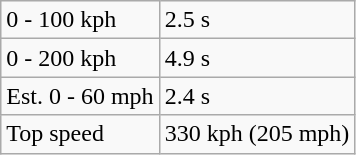<table class="wikitable">
<tr>
<td>0 - 100 kph</td>
<td>2.5 s</td>
</tr>
<tr>
<td>0 - 200 kph</td>
<td>4.9 s</td>
</tr>
<tr>
<td>Est. 0 - 60 mph</td>
<td>2.4 s</td>
</tr>
<tr>
<td>Top speed</td>
<td>330 kph (205 mph)</td>
</tr>
</table>
